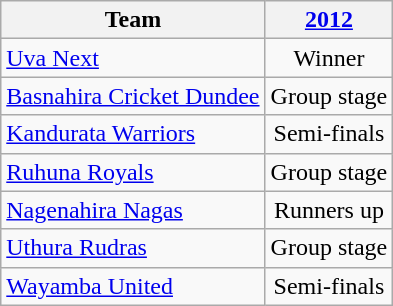<table class="wikitable" style="text-align: center;">
<tr>
<th>Team</th>
<th><a href='#'>2012</a></th>
</tr>
<tr>
<td style="text-align:left;"><a href='#'>Uva Next</a></td>
<td>Winner</td>
</tr>
<tr>
<td style="text-align:left;"><a href='#'>Basnahira Cricket Dundee</a></td>
<td>Group stage</td>
</tr>
<tr>
<td style="text-align:left;"><a href='#'>Kandurata Warriors</a></td>
<td>Semi-finals</td>
</tr>
<tr>
<td style="text-align:left;"><a href='#'>Ruhuna Royals</a></td>
<td>Group stage</td>
</tr>
<tr>
<td style="text-align:left;"><a href='#'>Nagenahira Nagas</a></td>
<td>Runners up</td>
</tr>
<tr>
<td style="text-align:left;"><a href='#'>Uthura Rudras</a></td>
<td>Group stage</td>
</tr>
<tr>
<td style="text-align:left;"><a href='#'>Wayamba United</a></td>
<td>Semi-finals</td>
</tr>
</table>
